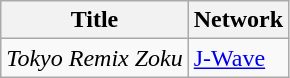<table class="wikitable">
<tr>
<th>Title</th>
<th>Network</th>
</tr>
<tr>
<td><em>Tokyo Remix Zoku</em></td>
<td><a href='#'>J-Wave</a></td>
</tr>
</table>
